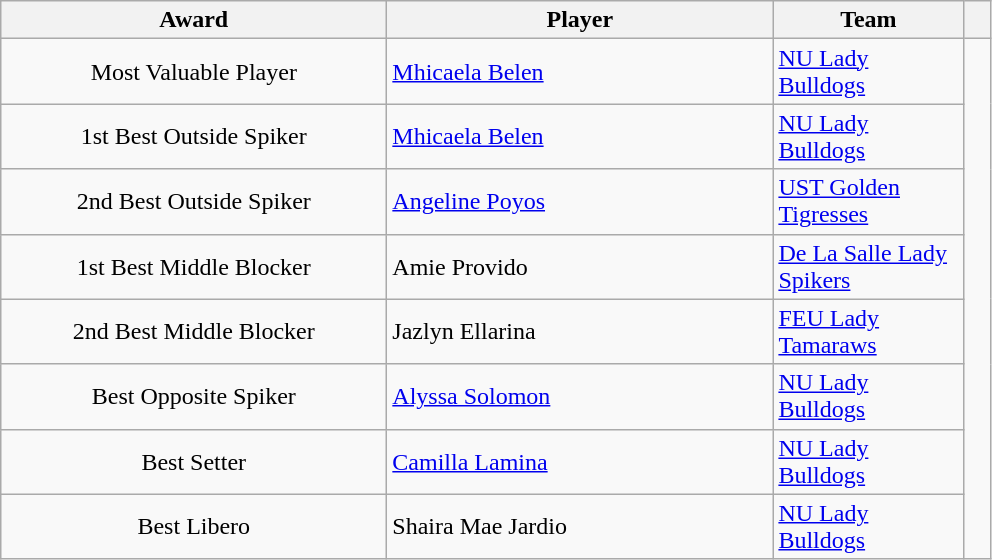<table class="wikitable">
<tr>
<th width=250>Award</th>
<th width=250>Player</th>
<th width=120>Team</th>
<th width=10></th>
</tr>
<tr>
<td style="text-align:center">Most Valuable Player</td>
<td><a href='#'>Mhicaela Belen</a></td>
<td><a href='#'>NU Lady Bulldogs</a></td>
<td style="text-align:center" rowspan=8></td>
</tr>
<tr>
<td style="text-align:center">1st Best Outside Spiker</td>
<td><a href='#'>Mhicaela Belen</a></td>
<td><a href='#'>NU Lady Bulldogs</a></td>
</tr>
<tr>
<td style="text-align:center">2nd Best Outside Spiker</td>
<td><a href='#'>Angeline Poyos</a></td>
<td><a href='#'>UST Golden Tigresses</a></td>
</tr>
<tr>
<td style="text-align:center">1st Best Middle Blocker</td>
<td>Amie Provido</td>
<td><a href='#'>De La Salle Lady Spikers</a></td>
</tr>
<tr>
<td style="text-align:center">2nd Best Middle Blocker</td>
<td>Jazlyn Ellarina</td>
<td><a href='#'>FEU Lady Tamaraws</a></td>
</tr>
<tr>
<td style="text-align:center">Best Opposite Spiker</td>
<td><a href='#'>Alyssa  Solomon</a></td>
<td><a href='#'>NU Lady Bulldogs</a></td>
</tr>
<tr>
<td style="text-align:center">Best Setter</td>
<td><a href='#'>Camilla Lamina</a></td>
<td><a href='#'>NU Lady Bulldogs</a></td>
</tr>
<tr>
<td style="text-align:center">Best Libero</td>
<td>Shaira Mae Jardio</td>
<td><a href='#'>NU Lady Bulldogs</a></td>
</tr>
</table>
